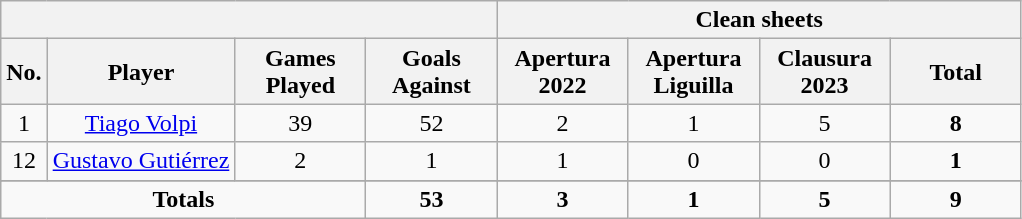<table class="wikitable sortable alternance" style="text-align:center">
<tr>
<th colspan="4"></th>
<th colspan="4">Clean sheets</th>
</tr>
<tr>
<th>No.</th>
<th>Player</th>
<th width=80>Games Played</th>
<th width=80>Goals Against</th>
<th width=80>Apertura 2022</th>
<th width=80>Apertura Liguilla</th>
<th width=80>Clausura 2023</th>
<th width=80>Total</th>
</tr>
<tr>
<td>1</td>
<td> <a href='#'>Tiago Volpi</a></td>
<td>39</td>
<td>52</td>
<td>2</td>
<td>1</td>
<td>5</td>
<td><strong>8</strong></td>
</tr>
<tr>
<td>12</td>
<td> <a href='#'>Gustavo Gutiérrez</a></td>
<td>2</td>
<td>1</td>
<td>1</td>
<td>0</td>
<td>0</td>
<td><strong>1</strong></td>
</tr>
<tr>
</tr>
<tr class="sortbottom">
<td colspan="3"><strong>Totals</strong></td>
<td><strong>53</strong></td>
<td><strong>3</strong></td>
<td><strong>1</strong></td>
<td><strong>5</strong></td>
<td><strong>9</strong></td>
</tr>
</table>
